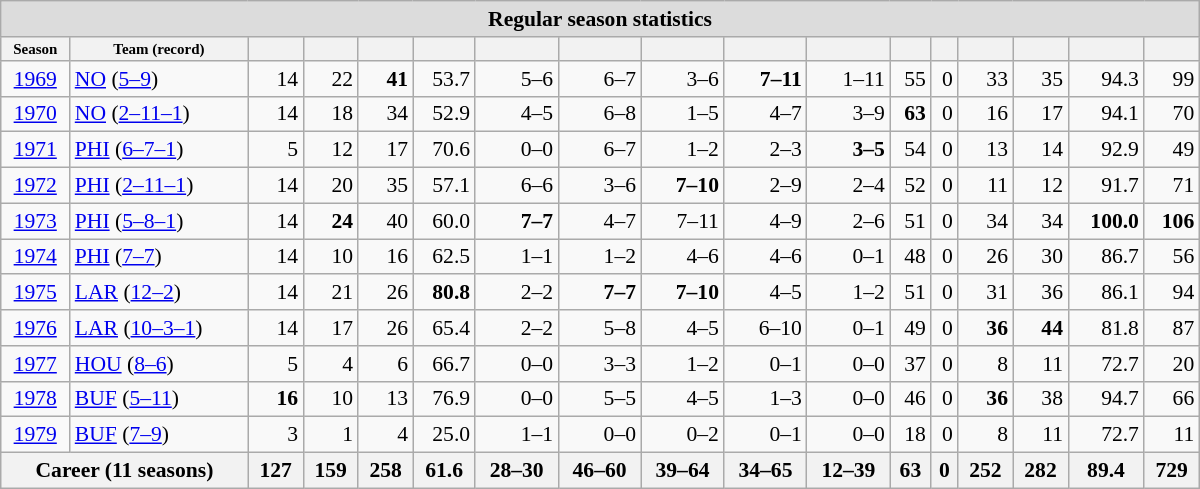<table class="wikitable collapsible collapsed" style="margin: auto; text-align:right; font-size:90%; width:800px;">
<tr>
<th style="background-color:#dcdcdc;" colspan="17">Regular season statistics </th>
</tr>
<tr style="font-size:x-small;">
<th>Season</th>
<th>Team (record)</th>
<th></th>
<th></th>
<th></th>
<th></th>
<th></th>
<th></th>
<th></th>
<th></th>
<th></th>
<th></th>
<th></th>
<th></th>
<th></th>
<th></th>
<th></th>
</tr>
<tr>
<td style="text-align:center;"><a href='#'>1969</a></td>
<td style="text-align:left;" nowrap="nowrap"><a href='#'>NO</a> (<a href='#'>5–9</a>)</td>
<td>14</td>
<td>22</td>
<td><strong>41</strong></td>
<td>53.7</td>
<td>5–6</td>
<td>6–7</td>
<td>3–6</td>
<td><strong>7–11</strong></td>
<td>1–11</td>
<td>55</td>
<td>0</td>
<td>33</td>
<td>35</td>
<td>94.3</td>
<td>99</td>
</tr>
<tr>
<td style="text-align:center;"><a href='#'>1970</a></td>
<td style="text-align:left;" nowrap="nowrap"><a href='#'>NO</a> (<a href='#'>2–11–1</a>)</td>
<td>14</td>
<td>18</td>
<td>34</td>
<td>52.9</td>
<td>4–5</td>
<td>6–8</td>
<td>1–5</td>
<td>4–7</td>
<td>3–9</td>
<td><strong>63</strong></td>
<td>0</td>
<td>16</td>
<td>17</td>
<td>94.1</td>
<td>70</td>
</tr>
<tr>
<td style="text-align:center;"><a href='#'>1971</a></td>
<td style="text-align:left;" nowrap="nowrap"><a href='#'>PHI</a> (<a href='#'>6–7–1</a>)</td>
<td>5</td>
<td>12</td>
<td>17</td>
<td>70.6</td>
<td>0–0</td>
<td>6–7</td>
<td>1–2</td>
<td>2–3</td>
<td><strong>3–5</strong></td>
<td>54</td>
<td>0</td>
<td>13</td>
<td>14</td>
<td>92.9</td>
<td>49</td>
</tr>
<tr>
<td style="text-align:center;"><a href='#'>1972</a></td>
<td style="text-align:left;" nowrap="nowrap"><a href='#'>PHI</a> (<a href='#'>2–11–1</a>)</td>
<td>14</td>
<td>20</td>
<td>35</td>
<td>57.1</td>
<td>6–6</td>
<td>3–6</td>
<td><strong>7–10</strong></td>
<td>2–9</td>
<td>2–4</td>
<td>52</td>
<td>0</td>
<td>11</td>
<td>12</td>
<td>91.7</td>
<td>71</td>
</tr>
<tr>
<td style="text-align:center;"><a href='#'>1973</a></td>
<td style="text-align:left;" nowrap="nowrap"><a href='#'>PHI</a> (<a href='#'>5–8–1</a>)</td>
<td>14</td>
<td><strong>24</strong></td>
<td>40</td>
<td>60.0</td>
<td><strong>7–7</strong></td>
<td>4–7</td>
<td>7–11</td>
<td>4–9</td>
<td>2–6</td>
<td>51</td>
<td>0</td>
<td>34</td>
<td>34</td>
<td><strong>100.0</strong></td>
<td><strong>106</strong></td>
</tr>
<tr>
<td style="text-align:center;"><a href='#'>1974</a></td>
<td style="text-align:left;" nowrap="nowrap"><a href='#'>PHI</a> (<a href='#'>7–7</a>)</td>
<td>14</td>
<td>10</td>
<td>16</td>
<td>62.5</td>
<td>1–1</td>
<td>1–2</td>
<td>4–6</td>
<td>4–6</td>
<td>0–1</td>
<td>48</td>
<td>0</td>
<td>26</td>
<td>30</td>
<td>86.7</td>
<td>56</td>
</tr>
<tr>
<td style="text-align:center;"><a href='#'>1975</a></td>
<td style="text-align:left;" nowrap="nowrap"><a href='#'>LAR</a> (<a href='#'>12–2</a>)</td>
<td>14</td>
<td>21</td>
<td>26</td>
<td><strong>80.8</strong></td>
<td>2–2</td>
<td><strong>7–7</strong></td>
<td><strong>7–10</strong></td>
<td>4–5</td>
<td>1–2</td>
<td>51</td>
<td>0</td>
<td>31</td>
<td>36</td>
<td>86.1</td>
<td>94</td>
</tr>
<tr>
<td style="text-align:center;"><a href='#'>1976</a></td>
<td style="text-align:left;" nowrap="nowrap"><a href='#'>LAR</a> (<a href='#'>10–3–1</a>)</td>
<td>14</td>
<td>17</td>
<td>26</td>
<td>65.4</td>
<td>2–2</td>
<td>5–8</td>
<td>4–5</td>
<td>6–10</td>
<td>0–1</td>
<td>49</td>
<td>0</td>
<td><strong>36</strong></td>
<td><strong>44</strong></td>
<td>81.8</td>
<td>87</td>
</tr>
<tr>
<td style="text-align:center;"><a href='#'>1977</a></td>
<td style="text-align:left;" nowrap="nowrap"><a href='#'>HOU</a> (<a href='#'>8–6</a>)</td>
<td>5</td>
<td>4</td>
<td>6</td>
<td>66.7</td>
<td>0–0</td>
<td>3–3</td>
<td>1–2</td>
<td>0–1</td>
<td>0–0</td>
<td>37</td>
<td>0</td>
<td>8</td>
<td>11</td>
<td>72.7</td>
<td>20</td>
</tr>
<tr>
<td style="text-align:center;"><a href='#'>1978</a></td>
<td style="text-align:left;" nowrap="nowrap"><a href='#'>BUF</a> (<a href='#'>5–11</a>)</td>
<td><strong>16</strong></td>
<td>10</td>
<td>13</td>
<td>76.9</td>
<td>0–0</td>
<td>5–5</td>
<td>4–5</td>
<td>1–3</td>
<td>0–0</td>
<td>46</td>
<td>0</td>
<td><strong>36</strong></td>
<td>38</td>
<td>94.7</td>
<td>66</td>
</tr>
<tr>
<td style="text-align:center;"><a href='#'>1979</a></td>
<td style="text-align:left;" nowrap="nowrap"><a href='#'>BUF</a> (<a href='#'>7–9</a>)</td>
<td>3</td>
<td>1</td>
<td>4</td>
<td>25.0</td>
<td>1–1</td>
<td>0–0</td>
<td>0–2</td>
<td>0–1</td>
<td>0–0</td>
<td>18</td>
<td>0</td>
<td>8</td>
<td>11</td>
<td>72.7</td>
<td>11</td>
</tr>
<tr>
<th colspan="2">Career (11 seasons)</th>
<th>127</th>
<th>159</th>
<th>258</th>
<th>61.6</th>
<th>28–30</th>
<th>46–60</th>
<th>39–64</th>
<th>34–65</th>
<th>12–39</th>
<th>63</th>
<th>0</th>
<th>252</th>
<th>282</th>
<th>89.4</th>
<th>729</th>
</tr>
</table>
